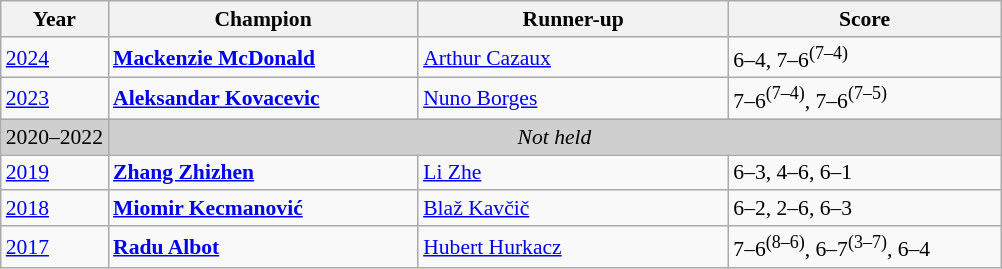<table class="wikitable" style="font-size:90%">
<tr>
<th>Year</th>
<th width="200">Champion</th>
<th width="200">Runner-up</th>
<th width="175">Score</th>
</tr>
<tr>
<td><a href='#'>2024</a></td>
<td> <strong><a href='#'>Mackenzie McDonald</a></strong></td>
<td> <a href='#'>Arthur Cazaux</a></td>
<td>6–4, 7–6<sup>(7–4)</sup></td>
</tr>
<tr>
<td><a href='#'>2023</a></td>
<td> <strong><a href='#'>Aleksandar Kovacevic</a></strong></td>
<td> <a href='#'>Nuno Borges</a></td>
<td>7–6<sup>(7–4)</sup>, 7–6<sup>(7–5)</sup></td>
</tr>
<tr>
<td style="background:#cfcfcf">2020–2022</td>
<td colspan=3 align=center style="background:#cfcfcf"><em>Not held</em></td>
</tr>
<tr>
<td><a href='#'>2019</a></td>
<td> <strong><a href='#'>Zhang Zhizhen</a></strong></td>
<td> <a href='#'>Li Zhe</a></td>
<td>6–3, 4–6, 6–1</td>
</tr>
<tr>
<td><a href='#'>2018</a></td>
<td> <strong><a href='#'>Miomir Kecmanović</a></strong></td>
<td> <a href='#'>Blaž Kavčič</a></td>
<td>6–2, 2–6, 6–3</td>
</tr>
<tr>
<td><a href='#'>2017</a></td>
<td> <strong><a href='#'>Radu Albot</a></strong></td>
<td> <a href='#'>Hubert Hurkacz</a></td>
<td>7–6<sup>(8–6)</sup>, 6–7<sup>(3–7)</sup>, 6–4</td>
</tr>
</table>
